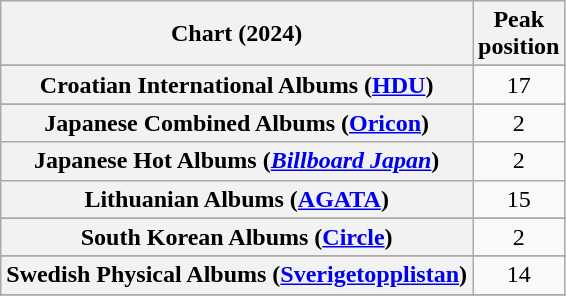<table class="wikitable sortable plainrowheaders" style="text-align:center">
<tr>
<th scope="col">Chart (2024)</th>
<th scope="col">Peak<br>position</th>
</tr>
<tr>
</tr>
<tr>
</tr>
<tr>
</tr>
<tr>
</tr>
<tr>
</tr>
<tr>
<th scope="row">Croatian International Albums (<a href='#'>HDU</a>)</th>
<td>17</td>
</tr>
<tr>
</tr>
<tr>
</tr>
<tr>
</tr>
<tr>
</tr>
<tr>
</tr>
<tr>
</tr>
<tr>
<th scope="row">Japanese Combined Albums (<a href='#'>Oricon</a>)</th>
<td>2</td>
</tr>
<tr>
<th scope="row">Japanese Hot Albums (<em><a href='#'>Billboard Japan</a></em>)</th>
<td>2</td>
</tr>
<tr>
<th scope="row">Lithuanian Albums (<a href='#'>AGATA</a>)</th>
<td>15</td>
</tr>
<tr>
</tr>
<tr>
</tr>
<tr>
</tr>
<tr>
</tr>
<tr>
<th scope="row">South Korean Albums (<a href='#'>Circle</a>)</th>
<td>2</td>
</tr>
<tr>
</tr>
<tr>
<th scope="row">Swedish Physical Albums (<a href='#'>Sverigetopplistan</a>)</th>
<td>14</td>
</tr>
<tr>
</tr>
<tr>
</tr>
<tr>
</tr>
<tr>
</tr>
</table>
